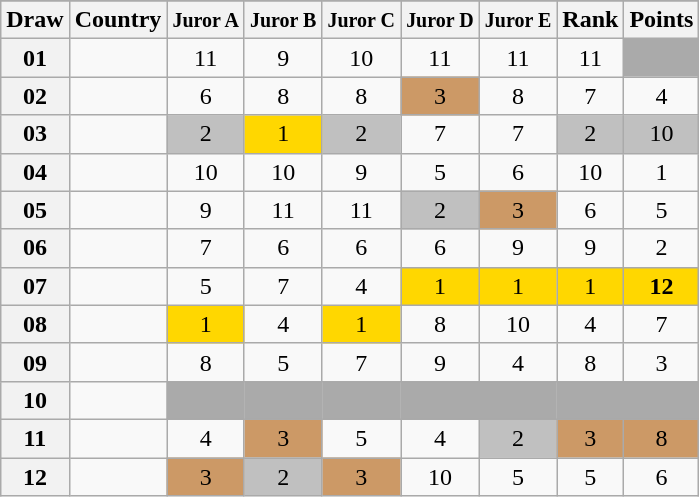<table class="sortable wikitable collapsible plainrowheaders" style="text-align:center;">
<tr>
</tr>
<tr>
<th scope="col">Draw</th>
<th scope="col">Country</th>
<th scope="col"><small>Juror A</small></th>
<th scope="col"><small>Juror B</small></th>
<th scope="col"><small>Juror C</small></th>
<th scope="col"><small>Juror D</small></th>
<th scope="col"><small>Juror E</small></th>
<th scope="col">Rank</th>
<th scope="col">Points</th>
</tr>
<tr>
<th scope="row" style="text-align:center;">01</th>
<td style="text-align:left;"></td>
<td>11</td>
<td>9</td>
<td>10</td>
<td>11</td>
<td>11</td>
<td>11</td>
<td style="background:#AAAAAA;"></td>
</tr>
<tr>
<th scope="row" style="text-align:center;">02</th>
<td style="text-align:left;"></td>
<td>6</td>
<td>8</td>
<td>8</td>
<td style="background:#CC9966;">3</td>
<td>8</td>
<td>7</td>
<td>4</td>
</tr>
<tr>
<th scope="row" style="text-align:center;">03</th>
<td style="text-align:left;"></td>
<td style="background:silver;">2</td>
<td style="background:gold;">1</td>
<td style="background:silver;">2</td>
<td>7</td>
<td>7</td>
<td style="background:silver;">2</td>
<td style="background:silver;">10</td>
</tr>
<tr>
<th scope="row" style="text-align:center;">04</th>
<td style="text-align:left;"></td>
<td>10</td>
<td>10</td>
<td>9</td>
<td>5</td>
<td>6</td>
<td>10</td>
<td>1</td>
</tr>
<tr>
<th scope="row" style="text-align:center;">05</th>
<td style="text-align:left;"></td>
<td>9</td>
<td>11</td>
<td>11</td>
<td style="background:silver;">2</td>
<td style="background:#CC9966;">3</td>
<td>6</td>
<td>5</td>
</tr>
<tr>
<th scope="row" style="text-align:center;">06</th>
<td style="text-align:left;"></td>
<td>7</td>
<td>6</td>
<td>6</td>
<td>6</td>
<td>9</td>
<td>9</td>
<td>2</td>
</tr>
<tr>
<th scope="row" style="text-align:center;">07</th>
<td style="text-align:left;"></td>
<td>5</td>
<td>7</td>
<td>4</td>
<td style="background:gold;">1</td>
<td style="background:gold;">1</td>
<td style="background:gold;">1</td>
<td style="background:gold;"><strong>12</strong></td>
</tr>
<tr>
<th scope="row" style="text-align:center;">08</th>
<td style="text-align:left;"></td>
<td style="background:gold;">1</td>
<td>4</td>
<td style="background:gold;">1</td>
<td>8</td>
<td>10</td>
<td>4</td>
<td>7</td>
</tr>
<tr>
<th scope="row" style="text-align:center;">09</th>
<td style="text-align:left;"></td>
<td>8</td>
<td>5</td>
<td>7</td>
<td>9</td>
<td>4</td>
<td>8</td>
<td>3</td>
</tr>
<tr class="sortbottom">
<th scope="row" style="text-align:center;">10</th>
<td style="text-align:left;"></td>
<td style="background:#AAAAAA;"></td>
<td style="background:#AAAAAA;"></td>
<td style="background:#AAAAAA;"></td>
<td style="background:#AAAAAA;"></td>
<td style="background:#AAAAAA;"></td>
<td style="background:#AAAAAA;"></td>
<td style="background:#AAAAAA;"></td>
</tr>
<tr>
<th scope="row" style="text-align:center;">11</th>
<td style="text-align:left;"></td>
<td>4</td>
<td style="background:#CC9966;">3</td>
<td>5</td>
<td>4</td>
<td style="background:silver;">2</td>
<td style="background:#CC9966;">3</td>
<td style="background:#CC9966;">8</td>
</tr>
<tr>
<th scope="row" style="text-align:center;">12</th>
<td style="text-align:left;"></td>
<td style="background:#CC9966;">3</td>
<td style="background:silver;">2</td>
<td style="background:#CC9966;">3</td>
<td>10</td>
<td>5</td>
<td>5</td>
<td>6</td>
</tr>
</table>
